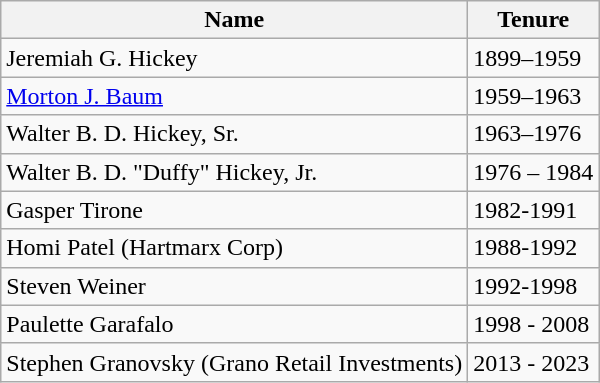<table class="wikitable">
<tr>
<th>Name</th>
<th>Tenure</th>
</tr>
<tr>
<td>Jeremiah G. Hickey</td>
<td>1899–1959</td>
</tr>
<tr>
<td><a href='#'>Morton J. Baum</a></td>
<td>1959–1963</td>
</tr>
<tr>
<td>Walter B. D. Hickey, Sr.</td>
<td>1963–1976</td>
</tr>
<tr>
<td>Walter B. D. "Duffy" Hickey, Jr.</td>
<td>1976 – 1984</td>
</tr>
<tr>
<td>Gasper Tirone</td>
<td>1982-1991</td>
</tr>
<tr>
<td>Homi Patel (Hartmarx Corp)</td>
<td>1988-1992</td>
</tr>
<tr>
<td>Steven Weiner</td>
<td>1992-1998</td>
</tr>
<tr>
<td>Paulette Garafalo</td>
<td>1998 - 2008</td>
</tr>
<tr>
<td>Stephen Granovsky (Grano Retail Investments)</td>
<td>2013 - 2023</td>
</tr>
</table>
